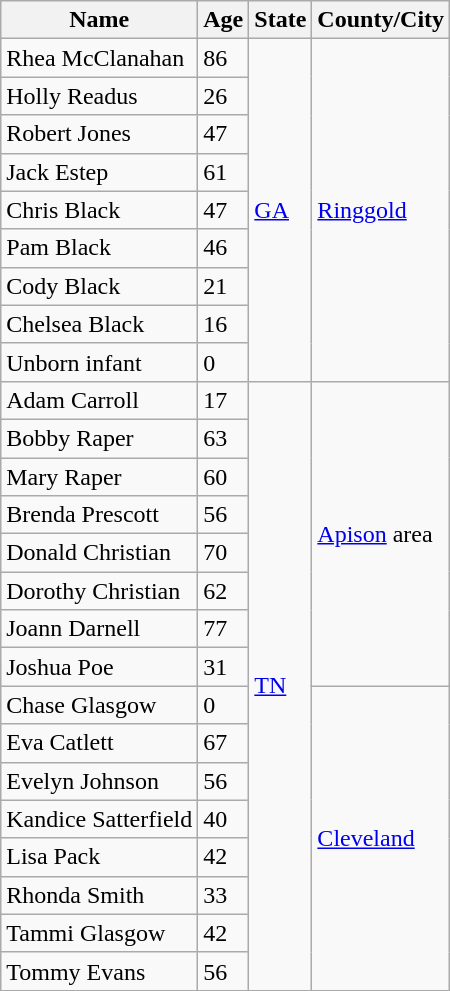<table class="wikitable sortable mw-collapsible mw-collapsed floatright">
<tr>
<th>Name</th>
<th>Age</th>
<th>State</th>
<th>County/City</th>
</tr>
<tr>
<td>Rhea McClanahan</td>
<td>86</td>
<td rowspan="9"><a href='#'>GA</a></td>
<td rowspan="9"><a href='#'>Ringgold</a></td>
</tr>
<tr>
<td>Holly Readus</td>
<td>26</td>
</tr>
<tr>
<td>Robert Jones</td>
<td>47</td>
</tr>
<tr>
<td>Jack Estep</td>
<td>61</td>
</tr>
<tr>
<td>Chris Black</td>
<td>47</td>
</tr>
<tr>
<td>Pam Black</td>
<td>46</td>
</tr>
<tr>
<td>Cody Black</td>
<td>21</td>
</tr>
<tr>
<td>Chelsea Black</td>
<td>16</td>
</tr>
<tr>
<td>Unborn infant</td>
<td>0</td>
</tr>
<tr>
<td>Adam Carroll</td>
<td>17</td>
<td rowspan="16"><a href='#'>TN</a></td>
<td rowspan="8"><a href='#'>Apison</a> area</td>
</tr>
<tr>
<td>Bobby Raper</td>
<td>63</td>
</tr>
<tr>
<td>Mary Raper</td>
<td>60</td>
</tr>
<tr>
<td>Brenda Prescott</td>
<td>56</td>
</tr>
<tr>
<td>Donald Christian</td>
<td>70</td>
</tr>
<tr>
<td>Dorothy Christian</td>
<td>62</td>
</tr>
<tr>
<td>Joann Darnell</td>
<td>77</td>
</tr>
<tr>
<td>Joshua Poe</td>
<td>31</td>
</tr>
<tr>
<td>Chase Glasgow</td>
<td>0</td>
<td rowspan="8"><a href='#'>Cleveland</a></td>
</tr>
<tr>
<td>Eva Catlett</td>
<td>67</td>
</tr>
<tr>
<td>Evelyn Johnson</td>
<td>56</td>
</tr>
<tr>
<td>Kandice Satterfield</td>
<td>40</td>
</tr>
<tr>
<td>Lisa Pack</td>
<td>42</td>
</tr>
<tr>
<td>Rhonda Smith</td>
<td>33</td>
</tr>
<tr>
<td>Tammi Glasgow</td>
<td>42</td>
</tr>
<tr>
<td>Tommy Evans</td>
<td>56</td>
</tr>
</table>
